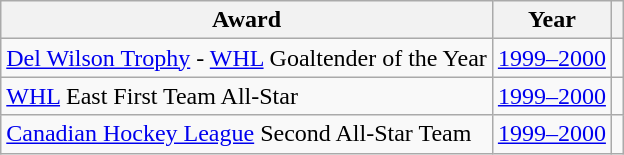<table class="wikitable">
<tr>
<th>Award</th>
<th>Year</th>
<th></th>
</tr>
<tr>
<td><a href='#'>Del Wilson Trophy</a> - <a href='#'>WHL</a> Goaltender of the Year</td>
<td><a href='#'>1999–2000</a></td>
<td></td>
</tr>
<tr>
<td><a href='#'>WHL</a> East First Team All-Star</td>
<td><a href='#'>1999–2000</a></td>
<td></td>
</tr>
<tr>
<td><a href='#'>Canadian Hockey League</a> Second All-Star Team</td>
<td><a href='#'>1999–2000</a></td>
<td></td>
</tr>
</table>
